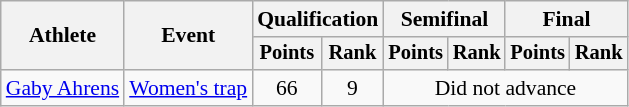<table class="wikitable" style="font-size:90%">
<tr>
<th rowspan="2">Athlete</th>
<th rowspan="2">Event</th>
<th colspan=2>Qualification</th>
<th colspan=2>Semifinal</th>
<th colspan=2>Final</th>
</tr>
<tr style="font-size:95%">
<th>Points</th>
<th>Rank</th>
<th>Points</th>
<th>Rank</th>
<th>Points</th>
<th>Rank</th>
</tr>
<tr align=center>
<td align=left><a href='#'>Gaby Ahrens</a></td>
<td align=left><a href='#'>Women's trap</a></td>
<td>66</td>
<td>9</td>
<td colspan=4>Did not advance</td>
</tr>
</table>
